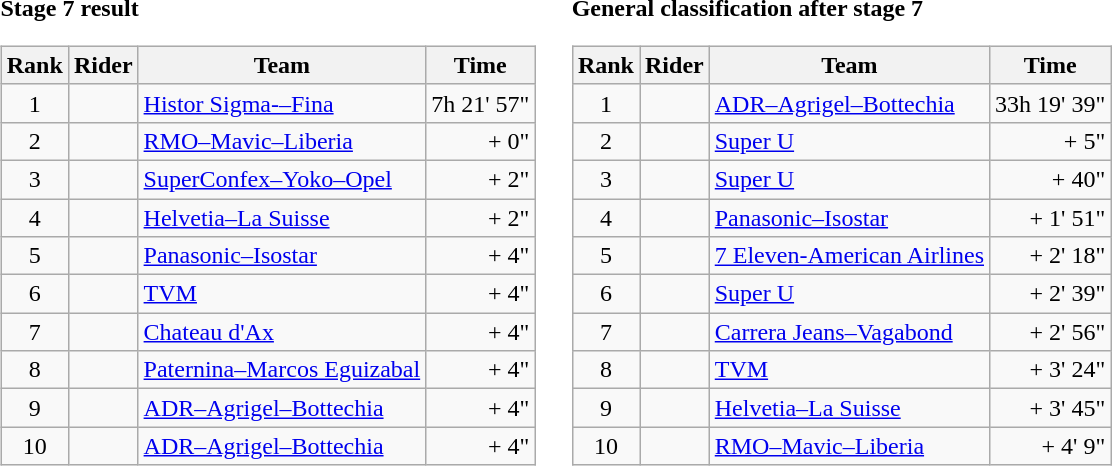<table>
<tr>
<td><strong>Stage 7 result</strong><br><table class="wikitable">
<tr>
<th scope="col">Rank</th>
<th scope="col">Rider</th>
<th scope="col">Team</th>
<th scope="col">Time</th>
</tr>
<tr>
<td style="text-align:center;">1</td>
<td></td>
<td><a href='#'>Histor Sigma-–Fina</a></td>
<td style="text-align:right;">7h 21' 57"</td>
</tr>
<tr>
<td style="text-align:center;">2</td>
<td></td>
<td><a href='#'>RMO–Mavic–Liberia</a></td>
<td style="text-align:right;">+ 0"</td>
</tr>
<tr>
<td style="text-align:center;">3</td>
<td></td>
<td><a href='#'>SuperConfex–Yoko–Opel</a></td>
<td style="text-align:right;">+ 2"</td>
</tr>
<tr>
<td style="text-align:center;">4</td>
<td></td>
<td><a href='#'>Helvetia–La Suisse</a></td>
<td style="text-align:right;">+ 2"</td>
</tr>
<tr>
<td style="text-align:center;">5</td>
<td></td>
<td><a href='#'>Panasonic–Isostar</a></td>
<td style="text-align:right;">+ 4"</td>
</tr>
<tr>
<td style="text-align:center;">6</td>
<td></td>
<td><a href='#'>TVM</a></td>
<td style="text-align:right;">+ 4"</td>
</tr>
<tr>
<td style="text-align:center;">7</td>
<td></td>
<td><a href='#'>Chateau d'Ax</a></td>
<td style="text-align:right;">+ 4"</td>
</tr>
<tr>
<td style="text-align:center;">8</td>
<td></td>
<td><a href='#'>Paternina–Marcos Eguizabal</a></td>
<td style="text-align:right;">+ 4"</td>
</tr>
<tr>
<td style="text-align:center;">9</td>
<td></td>
<td><a href='#'>ADR–Agrigel–Bottechia</a></td>
<td style="text-align:right;">+ 4"</td>
</tr>
<tr>
<td style="text-align:center;">10</td>
<td></td>
<td><a href='#'>ADR–Agrigel–Bottechia</a></td>
<td style="text-align:right;">+ 4"</td>
</tr>
</table>
</td>
<td></td>
<td><strong>General classification after stage 7</strong><br><table class="wikitable">
<tr>
<th scope="col">Rank</th>
<th scope="col">Rider</th>
<th scope="col">Team</th>
<th scope="col">Time</th>
</tr>
<tr>
<td style="text-align:center;">1</td>
<td> </td>
<td><a href='#'>ADR–Agrigel–Bottechia</a></td>
<td style="text-align:right;">33h 19' 39"</td>
</tr>
<tr>
<td style="text-align:center;">2</td>
<td></td>
<td><a href='#'>Super U</a></td>
<td style="text-align:right;">+ 5"</td>
</tr>
<tr>
<td style="text-align:center;">3</td>
<td></td>
<td><a href='#'>Super U</a></td>
<td style="text-align:right;">+ 40"</td>
</tr>
<tr>
<td style="text-align:center;">4</td>
<td></td>
<td><a href='#'>Panasonic–Isostar</a></td>
<td style="text-align:right;">+ 1' 51"</td>
</tr>
<tr>
<td style="text-align:center;">5</td>
<td></td>
<td><a href='#'>7 Eleven-American Airlines</a></td>
<td style="text-align:right;">+ 2' 18"</td>
</tr>
<tr>
<td style="text-align:center;">6</td>
<td></td>
<td><a href='#'>Super U</a></td>
<td style="text-align:right;">+ 2' 39"</td>
</tr>
<tr>
<td style="text-align:center;">7</td>
<td></td>
<td><a href='#'>Carrera Jeans–Vagabond</a></td>
<td style="text-align:right;">+ 2' 56"</td>
</tr>
<tr>
<td style="text-align:center;">8</td>
<td></td>
<td><a href='#'>TVM</a></td>
<td style="text-align:right;">+ 3' 24"</td>
</tr>
<tr>
<td style="text-align:center;">9</td>
<td></td>
<td><a href='#'>Helvetia–La Suisse</a></td>
<td style="text-align:right;">+ 3' 45"</td>
</tr>
<tr>
<td style="text-align:center;">10</td>
<td></td>
<td><a href='#'>RMO–Mavic–Liberia</a></td>
<td style="text-align:right;">+ 4' 9"</td>
</tr>
</table>
</td>
</tr>
</table>
